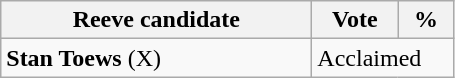<table class="wikitable">
<tr>
<th width="200px">Reeve candidate</th>
<th width="50px">Vote</th>
<th width="30px">%</th>
</tr>
<tr>
<td><strong>Stan Toews</strong> (X)</td>
<td colspan="2">Acclaimed</td>
</tr>
</table>
